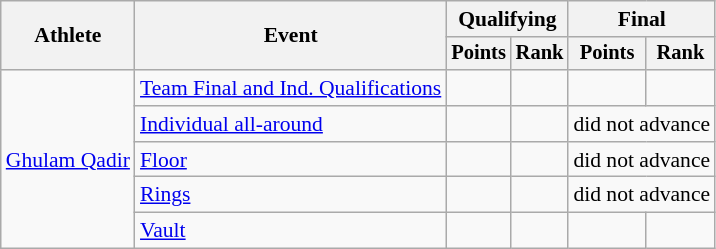<table class=wikitable style="font-size:90%">
<tr>
<th rowspan=2>Athlete</th>
<th rowspan=2>Event</th>
<th colspan="2">Qualifying</th>
<th colspan="2">Final</th>
</tr>
<tr style="font-size:95%">
<th>Points</th>
<th>Rank</th>
<th>Points</th>
<th>Rank</th>
</tr>
<tr align=center>
<td align=left rowspan=5><a href='#'>Ghulam Qadir</a></td>
<td align=left><a href='#'>Team Final and Ind. Qualifications</a></td>
<td></td>
<td></td>
<td></td>
<td></td>
</tr>
<tr align=center>
<td align=left><a href='#'>Individual all-around</a></td>
<td></td>
<td></td>
<td colspan=2>did not advance</td>
</tr>
<tr align=center>
<td align=left><a href='#'>Floor</a></td>
<td></td>
<td></td>
<td colspan=2>did not advance</td>
</tr>
<tr align=center>
<td align=left><a href='#'>Rings</a></td>
<td></td>
<td></td>
<td colspan=2>did not advance</td>
</tr>
<tr align=center>
<td align=left><a href='#'>Vault</a></td>
<td></td>
<td></td>
<td></td>
<td></td>
</tr>
</table>
